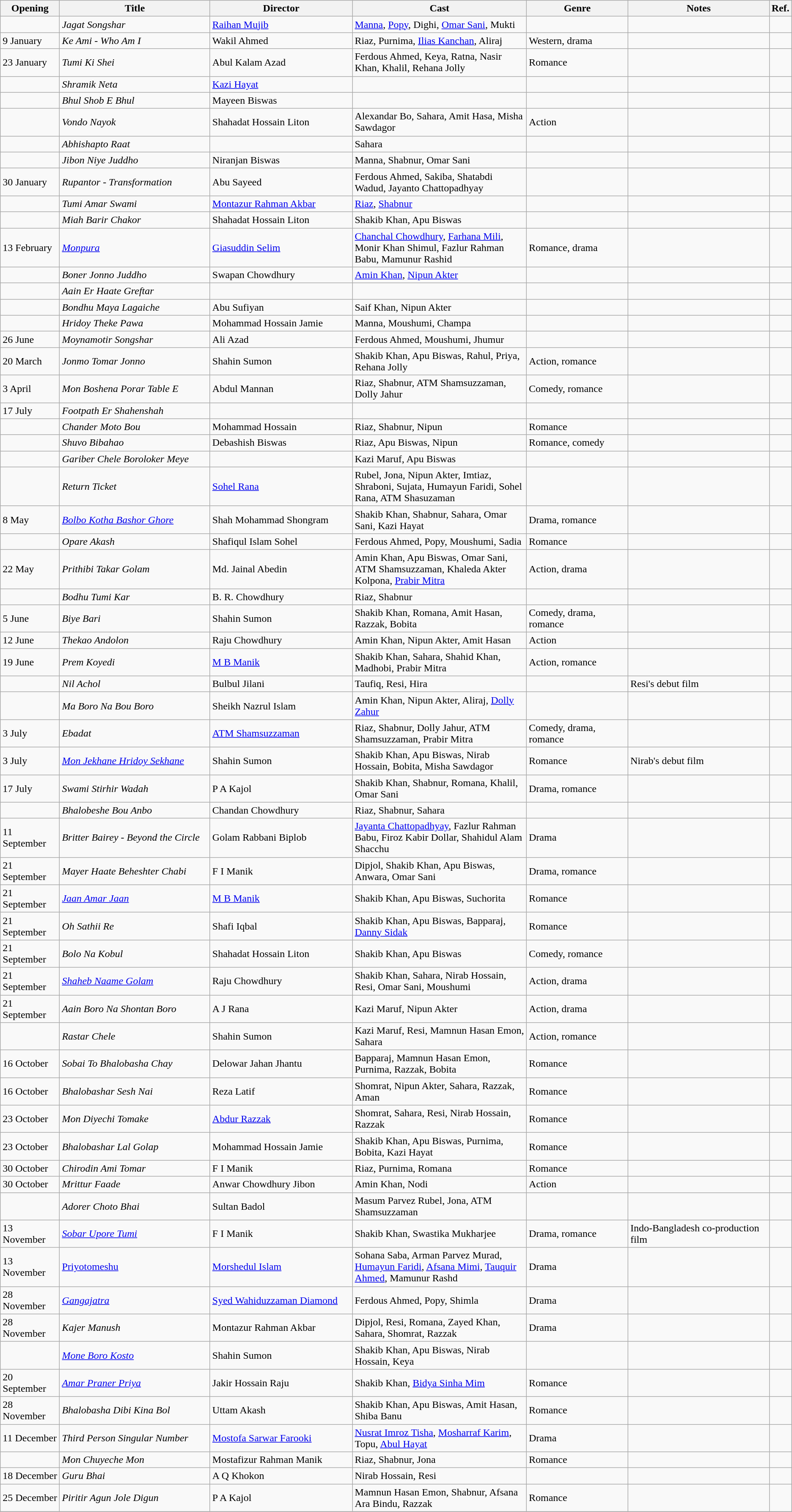<table class="wikitable sortable">
<tr>
<th>Opening</th>
<th style="width:19%;">Title</th>
<th style="width:18%;">Director</th>
<th style="width:22%;">Cast</th>
<th>Genre</th>
<th>Notes</th>
<th>Ref.</th>
</tr>
<tr>
<td></td>
<td><em>Jagat Songshar</em></td>
<td><a href='#'>Raihan Mujib</a></td>
<td><a href='#'>Manna</a>, <a href='#'>Popy</a>, Dighi, <a href='#'>Omar Sani</a>, Mukti</td>
<td></td>
<td></td>
<td></td>
</tr>
<tr>
<td>9 January</td>
<td><em>Ke Ami - Who Am I</em></td>
<td>Wakil Ahmed</td>
<td>Riaz, Purnima, <a href='#'>Ilias Kanchan</a>, Aliraj</td>
<td>Western, drama</td>
<td></td>
<td></td>
</tr>
<tr>
<td>23 January</td>
<td><em>Tumi Ki Shei</em></td>
<td>Abul Kalam Azad</td>
<td>Ferdous Ahmed, Keya, Ratna, Nasir Khan, Khalil, Rehana Jolly</td>
<td>Romance</td>
<td></td>
<td></td>
</tr>
<tr>
<td></td>
<td><em>Shramik Neta</em></td>
<td><a href='#'>Kazi Hayat</a></td>
<td></td>
<td></td>
<td></td>
<td></td>
</tr>
<tr>
<td></td>
<td><em>Bhul Shob E Bhul</em></td>
<td>Mayeen Biswas</td>
<td></td>
<td></td>
<td></td>
<td></td>
</tr>
<tr>
<td></td>
<td><em>Vondo Nayok</em></td>
<td>Shahadat Hossain Liton</td>
<td>Alexandar Bo, Sahara, Amit Hasa, Misha Sawdagor</td>
<td>Action</td>
<td></td>
<td></td>
</tr>
<tr>
<td></td>
<td><em>Abhishapto Raat</em></td>
<td></td>
<td>Sahara</td>
<td></td>
<td></td>
<td></td>
</tr>
<tr>
<td></td>
<td><em>Jibon Niye Juddho</em></td>
<td>Niranjan Biswas</td>
<td>Manna, Shabnur, Omar Sani</td>
<td></td>
<td></td>
<td></td>
</tr>
<tr>
<td>30 January</td>
<td><em>Rupantor - Transformation</em></td>
<td>Abu Sayeed</td>
<td>Ferdous Ahmed, Sakiba, Shatabdi Wadud, Jayanto Chattopadhyay</td>
<td></td>
<td></td>
<td></td>
</tr>
<tr>
<td></td>
<td><em>Tumi Amar Swami</em></td>
<td><a href='#'>Montazur Rahman Akbar</a></td>
<td><a href='#'>Riaz</a>, <a href='#'>Shabnur</a></td>
<td></td>
<td></td>
<td></td>
</tr>
<tr>
<td></td>
<td><em>Miah Barir Chakor</em></td>
<td>Shahadat Hossain Liton</td>
<td>Shakib Khan, Apu Biswas</td>
<td></td>
<td></td>
<td></td>
</tr>
<tr>
<td>13 February</td>
<td><em><a href='#'>Monpura</a></em></td>
<td><a href='#'>Giasuddin Selim</a></td>
<td><a href='#'>Chanchal Chowdhury</a>, <a href='#'>Farhana Mili</a>, Monir Khan Shimul, Fazlur Rahman Babu, Mamunur Rashid</td>
<td>Romance, drama</td>
<td></td>
<td></td>
</tr>
<tr>
<td></td>
<td><em>Boner Jonno Juddho</em></td>
<td>Swapan Chowdhury</td>
<td><a href='#'>Amin Khan</a>, <a href='#'>Nipun Akter</a></td>
<td></td>
<td></td>
<td></td>
</tr>
<tr>
<td></td>
<td><em>Aain Er Haate Greftar</em></td>
<td></td>
<td></td>
<td></td>
<td></td>
<td></td>
</tr>
<tr>
<td></td>
<td><em>Bondhu Maya Lagaiche</em></td>
<td>Abu Sufiyan</td>
<td>Saif Khan, Nipun Akter</td>
<td></td>
<td></td>
<td></td>
</tr>
<tr>
<td></td>
<td><em>Hridoy Theke Pawa </em></td>
<td>Mohammad Hossain Jamie</td>
<td>Manna, Moushumi, Champa</td>
<td></td>
<td></td>
<td></td>
</tr>
<tr>
<td>26 June</td>
<td><em>Moynamotir Songshar</em></td>
<td>Ali Azad</td>
<td>Ferdous Ahmed, Moushumi, Jhumur</td>
<td></td>
<td></td>
<td></td>
</tr>
<tr>
<td>20 March</td>
<td><em>Jonmo Tomar Jonno</em></td>
<td>Shahin Sumon</td>
<td>Shakib Khan, Apu Biswas, Rahul, Priya, Rehana Jolly</td>
<td>Action, romance</td>
<td></td>
<td></td>
</tr>
<tr>
<td>3 April</td>
<td><em>Mon Boshena Porar Table E</em></td>
<td>Abdul Mannan</td>
<td>Riaz, Shabnur, ATM Shamsuzzaman, Dolly Jahur</td>
<td>Comedy, romance</td>
<td></td>
<td></td>
</tr>
<tr>
<td>17 July</td>
<td><em>Footpath Er Shahenshah</em></td>
<td></td>
<td></td>
<td></td>
<td></td>
<td></td>
</tr>
<tr>
<td></td>
<td><em>Chander Moto Bou</em></td>
<td>Mohammad Hossain</td>
<td>Riaz, Shabnur, Nipun</td>
<td>Romance</td>
<td></td>
<td></td>
</tr>
<tr>
<td></td>
<td><em>Shuvo Bibahao</em></td>
<td>Debashish Biswas</td>
<td>Riaz, Apu Biswas, Nipun</td>
<td>Romance, comedy</td>
<td></td>
<td></td>
</tr>
<tr>
<td></td>
<td><em>Gariber Chele Boroloker Meye</em></td>
<td></td>
<td>Kazi Maruf, Apu Biswas</td>
<td></td>
<td></td>
<td></td>
</tr>
<tr>
<td></td>
<td><em>Return Ticket</em></td>
<td><a href='#'>Sohel Rana</a></td>
<td>Rubel, Jona, Nipun Akter, Imtiaz, Shraboni, Sujata, Humayun Faridi, Sohel Rana, ATM Shasuzaman</td>
<td></td>
<td></td>
<td></td>
</tr>
<tr>
<td>8 May</td>
<td><em><a href='#'>Bolbo Kotha Bashor Ghore</a></em></td>
<td>Shah Mohammad Shongram</td>
<td>Shakib Khan, Shabnur, Sahara, Omar Sani, Kazi Hayat</td>
<td>Drama, romance</td>
<td></td>
<td></td>
</tr>
<tr>
<td></td>
<td><em>Opare Akash</em></td>
<td>Shafiqul Islam Sohel</td>
<td>Ferdous Ahmed, Popy, Moushumi, Sadia</td>
<td>Romance</td>
<td></td>
<td></td>
</tr>
<tr>
<td>22 May</td>
<td><em>Prithibi Takar Golam</em></td>
<td>Md. Jainal Abedin</td>
<td>Amin Khan, Apu Biswas, Omar Sani, ATM Shamsuzzaman, Khaleda Akter Kolpona, <a href='#'>Prabir Mitra</a></td>
<td>Action, drama</td>
<td></td>
<td></td>
</tr>
<tr>
<td></td>
<td><em>Bodhu Tumi Kar</em></td>
<td>B. R. Chowdhury</td>
<td>Riaz, Shabnur</td>
<td></td>
<td></td>
<td></td>
</tr>
<tr>
<td>5 June</td>
<td><em>Biye Bari</em></td>
<td>Shahin Sumon</td>
<td>Shakib Khan, Romana, Amit Hasan, Razzak, Bobita</td>
<td>Comedy, drama, romance</td>
<td></td>
<td></td>
</tr>
<tr>
<td>12 June</td>
<td><em>Thekao Andolon</em></td>
<td>Raju Chowdhury</td>
<td>Amin Khan, Nipun Akter, Amit Hasan</td>
<td>Action</td>
<td></td>
<td></td>
</tr>
<tr>
<td>19 June</td>
<td><em>Prem Koyedi</em></td>
<td><a href='#'>M B Manik</a></td>
<td>Shakib Khan, Sahara, Shahid Khan, Madhobi, Prabir Mitra</td>
<td>Action, romance</td>
<td></td>
<td></td>
</tr>
<tr>
<td></td>
<td><em>Nil Achol</em></td>
<td>Bulbul Jilani</td>
<td>Taufiq, Resi, Hira</td>
<td></td>
<td>Resi's debut film</td>
<td></td>
</tr>
<tr>
<td></td>
<td><em>Ma Boro Na Bou Boro</em></td>
<td>Sheikh Nazrul Islam</td>
<td>Amin Khan, Nipun Akter, Aliraj, <a href='#'>Dolly Zahur</a></td>
<td></td>
<td></td>
<td></td>
</tr>
<tr>
<td>3 July</td>
<td><em>Ebadat</em></td>
<td><a href='#'>ATM Shamsuzzaman</a></td>
<td>Riaz, Shabnur, Dolly Jahur, ATM Shamsuzzaman, Prabir Mitra</td>
<td>Comedy, drama, romance</td>
<td></td>
<td></td>
</tr>
<tr>
<td>3 July</td>
<td><em><a href='#'>Mon Jekhane Hridoy Sekhane</a></em></td>
<td>Shahin Sumon</td>
<td>Shakib Khan, Apu Biswas, Nirab Hossain, Bobita, Misha Sawdagor</td>
<td>Romance</td>
<td>Nirab's debut film</td>
<td></td>
</tr>
<tr>
<td>17 July</td>
<td><em>Swami Stirhir Wadah</em></td>
<td>P A Kajol</td>
<td>Shakib Khan, Shabnur, Romana, Khalil, Omar Sani</td>
<td>Drama, romance</td>
<td></td>
<td></td>
</tr>
<tr>
<td></td>
<td><em>Bhalobeshe Bou Anbo</em></td>
<td>Chandan Chowdhury</td>
<td>Riaz, Shabnur, Sahara</td>
<td></td>
<td></td>
<td></td>
</tr>
<tr>
<td>11 September</td>
<td><em>Britter Bairey - Beyond the Circle</em></td>
<td>Golam Rabbani Biplob</td>
<td><a href='#'>Jayanta Chattopadhyay</a>, Fazlur Rahman Babu, Firoz Kabir Dollar, Shahidul Alam Shacchu</td>
<td>Drama</td>
<td></td>
<td></td>
</tr>
<tr>
<td>21 September</td>
<td><em>Mayer Haate Beheshter Chabi</em></td>
<td>F I Manik</td>
<td>Dipjol, Shakib Khan, Apu Biswas, Anwara, Omar Sani</td>
<td>Drama, romance</td>
<td></td>
<td></td>
</tr>
<tr>
<td>21 September</td>
<td><em><a href='#'>Jaan Amar Jaan</a></em></td>
<td><a href='#'>M B Manik</a></td>
<td>Shakib Khan, Apu Biswas, Suchorita</td>
<td>Romance</td>
<td></td>
<td></td>
</tr>
<tr>
<td>21 September</td>
<td><em>Oh Sathii Re</em></td>
<td>Shafi Iqbal</td>
<td>Shakib Khan, Apu Biswas, Bapparaj, <a href='#'>Danny Sidak</a></td>
<td>Romance</td>
<td></td>
<td></td>
</tr>
<tr>
<td>21 September</td>
<td><em>Bolo Na Kobul</em></td>
<td>Shahadat Hossain Liton</td>
<td>Shakib Khan, Apu Biswas</td>
<td>Comedy, romance</td>
<td></td>
<td></td>
</tr>
<tr>
<td>21 September</td>
<td><em><a href='#'>Shaheb Naame Golam</a></em></td>
<td>Raju Chowdhury</td>
<td>Shakib Khan, Sahara, Nirab Hossain, Resi, Omar Sani, Moushumi</td>
<td>Action, drama</td>
<td></td>
<td></td>
</tr>
<tr>
<td>21 September</td>
<td><em>Aain Boro Na Shontan Boro</em></td>
<td>A J Rana</td>
<td>Kazi Maruf, Nipun Akter</td>
<td>Action, drama</td>
<td></td>
<td></td>
</tr>
<tr>
<td></td>
<td><em>Rastar Chele</em></td>
<td>Shahin Sumon</td>
<td>Kazi Maruf, Resi, Mamnun Hasan Emon, Sahara</td>
<td>Action, romance</td>
<td></td>
<td></td>
</tr>
<tr>
<td>16 October</td>
<td><em>Sobai To Bhalobasha Chay</em></td>
<td>Delowar Jahan Jhantu</td>
<td>Bapparaj, Mamnun Hasan Emon, Purnima, Razzak, Bobita</td>
<td>Romance</td>
<td></td>
<td></td>
</tr>
<tr>
<td>16 October</td>
<td><em>Bhalobashar Sesh Nai</em></td>
<td>Reza Latif</td>
<td>Shomrat, Nipun Akter, Sahara, Razzak, Aman</td>
<td>Romance</td>
<td></td>
<td></td>
</tr>
<tr>
<td>23 October</td>
<td><em>Mon Diyechi Tomake</em></td>
<td><a href='#'>Abdur Razzak</a></td>
<td>Shomrat, Sahara, Resi, Nirab Hossain, Razzak</td>
<td>Romance</td>
<td></td>
<td></td>
</tr>
<tr>
<td>23 October</td>
<td><em>Bhalobashar Lal Golap</em></td>
<td>Mohammad Hossain Jamie</td>
<td>Shakib Khan, Apu Biswas, Purnima, Bobita, Kazi Hayat</td>
<td>Romance</td>
<td></td>
<td></td>
</tr>
<tr>
<td>30 October</td>
<td><em>Chirodin Ami Tomar</em></td>
<td>F I Manik</td>
<td>Riaz, Purnima, Romana</td>
<td>Romance</td>
<td></td>
<td></td>
</tr>
<tr>
<td>30 October</td>
<td><em>Mrittur Faade</em></td>
<td>Anwar Chowdhury Jibon</td>
<td>Amin Khan, Nodi</td>
<td>Action</td>
<td></td>
<td></td>
</tr>
<tr>
<td></td>
<td><em>Adorer Choto Bhai</em></td>
<td>Sultan Badol</td>
<td>Masum Parvez Rubel, Jona, ATM Shamsuzzaman</td>
<td></td>
<td></td>
<td></td>
</tr>
<tr>
<td>13 November</td>
<td><em><a href='#'>Sobar Upore Tumi</a></em></td>
<td>F I Manik</td>
<td>Shakib Khan, Swastika Mukharjee</td>
<td>Drama, romance</td>
<td>Indo-Bangladesh co-production film</td>
<td></td>
</tr>
<tr>
<td>13 November</td>
<td><a href='#'>Priyotomeshu</a></td>
<td><a href='#'>Morshedul Islam</a></td>
<td>Sohana Saba, Arman Parvez Murad, <a href='#'>Humayun Faridi</a>, <a href='#'>Afsana Mimi</a>, <a href='#'>Tauquir Ahmed</a>, Mamunur Rashd</td>
<td>Drama</td>
<td></td>
<td></td>
</tr>
<tr>
<td>28 November</td>
<td><em><a href='#'>Gangajatra</a></em></td>
<td><a href='#'>Syed Wahiduzzaman Diamond</a></td>
<td>Ferdous Ahmed, Popy, Shimla</td>
<td>Drama</td>
<td></td>
<td></td>
</tr>
<tr>
<td>28 November</td>
<td><em>Kajer Manush</em></td>
<td>Montazur Rahman Akbar</td>
<td>Dipjol,  Resi, Romana, Zayed Khan, Sahara, Shomrat, Razzak</td>
<td>Drama</td>
<td></td>
<td></td>
</tr>
<tr>
<td></td>
<td><em><a href='#'>Mone Boro Kosto</a></em></td>
<td>Shahin Sumon</td>
<td>Shakib Khan, Apu Biswas, Nirab Hossain, Keya</td>
<td></td>
<td></td>
<td></td>
</tr>
<tr>
<td>20 September</td>
<td><em><a href='#'>Amar Praner Priya</a></em></td>
<td>Jakir Hossain Raju</td>
<td>Shakib Khan, <a href='#'>Bidya Sinha Mim</a></td>
<td>Romance</td>
<td></td>
<td></td>
</tr>
<tr>
<td>28 November</td>
<td><em>Bhalobasha Dibi Kina Bol</em></td>
<td>Uttam Akash</td>
<td>Shakib Khan, Apu Biswas, Amit Hasan, Shiba Banu</td>
<td>Romance</td>
<td></td>
<td></td>
</tr>
<tr>
<td>11 December</td>
<td><em>Third Person Singular Number</em></td>
<td><a href='#'>Mostofa Sarwar Farooki</a></td>
<td><a href='#'>Nusrat Imroz Tisha</a>, <a href='#'>Mosharraf Karim</a>, Topu, <a href='#'>Abul Hayat</a></td>
<td>Drama</td>
<td></td>
<td></td>
</tr>
<tr>
<td></td>
<td><em>Mon Chuyeche Mon</em></td>
<td>Mostafizur Rahman Manik</td>
<td>Riaz, Shabnur, Jona</td>
<td>Romance</td>
<td></td>
<td></td>
</tr>
<tr>
<td>18 December</td>
<td><em>Guru Bhai</em></td>
<td>A Q Khokon</td>
<td>Nirab Hossain, Resi</td>
<td></td>
<td></td>
<td></td>
</tr>
<tr>
<td>25 December</td>
<td><em>Piritir Agun Jole Digun</em></td>
<td>P A Kajol</td>
<td>Mamnun Hasan Emon, Shabnur, Afsana Ara Bindu, Razzak</td>
<td>Romance</td>
<td></td>
<td></td>
</tr>
<tr>
</tr>
</table>
